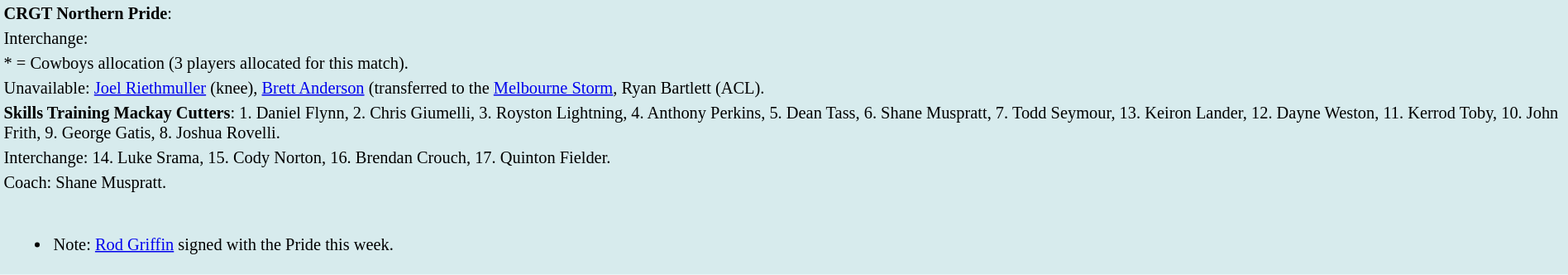<table style="background:#d7ebed; font-size:85%; width:100%;">
<tr>
<td><strong>CRGT Northern Pride</strong>:             </td>
</tr>
<tr>
<td>Interchange:    </td>
</tr>
<tr>
<td>* = Cowboys allocation (3 players allocated for this match).</td>
</tr>
<tr>
<td>Unavailable: <a href='#'>Joel Riethmuller</a> (knee), <a href='#'>Brett Anderson</a> (transferred to the <a href='#'>Melbourne Storm</a>, Ryan Bartlett (ACL).</td>
</tr>
<tr>
<td><strong>Skills Training Mackay Cutters</strong>: 1. Daniel Flynn, 2. Chris Giumelli, 3. Royston Lightning, 4. Anthony Perkins, 5. Dean Tass, 6. Shane Muspratt, 7. Todd Seymour, 13. Keiron Lander, 12. Dayne Weston, 11. Kerrod Toby, 10. John Frith, 9. George Gatis, 8. Joshua Rovelli.</td>
</tr>
<tr>
<td>Interchange: 14. Luke Srama, 15. Cody Norton, 16. Brendan Crouch, 17. Quinton Fielder.</td>
</tr>
<tr>
<td>Coach: Shane Muspratt.</td>
</tr>
<tr>
<td><br><ul><li>Note: <a href='#'>Rod Griffin</a> signed with the Pride this week.</li></ul></td>
</tr>
</table>
